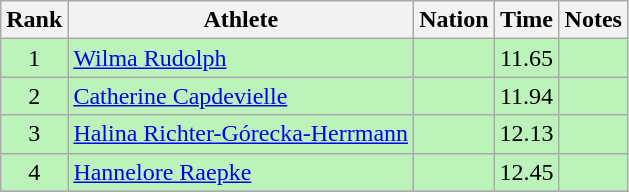<table class="wikitable sortable" style="text-align:center">
<tr>
<th>Rank</th>
<th>Athlete</th>
<th>Nation</th>
<th>Time</th>
<th>Notes</th>
</tr>
<tr bgcolor=bbf3bb>
<td>1</td>
<td align=left><a href='#'>Wilma Rudolph</a></td>
<td align=left></td>
<td>11.65</td>
<td></td>
</tr>
<tr bgcolor=bbf3bb>
<td>2</td>
<td align=left><a href='#'>Catherine Capdevielle</a></td>
<td align=left></td>
<td>11.94</td>
<td></td>
</tr>
<tr bgcolor=bbf3bb>
<td>3</td>
<td align=left><a href='#'>Halina Richter-Górecka-Herrmann</a></td>
<td align=left></td>
<td>12.13</td>
<td></td>
</tr>
<tr bgcolor=bbf3bb>
<td>4</td>
<td align=left><a href='#'>Hannelore Raepke</a></td>
<td align=left></td>
<td>12.45</td>
<td></td>
</tr>
<tr>
</tr>
</table>
